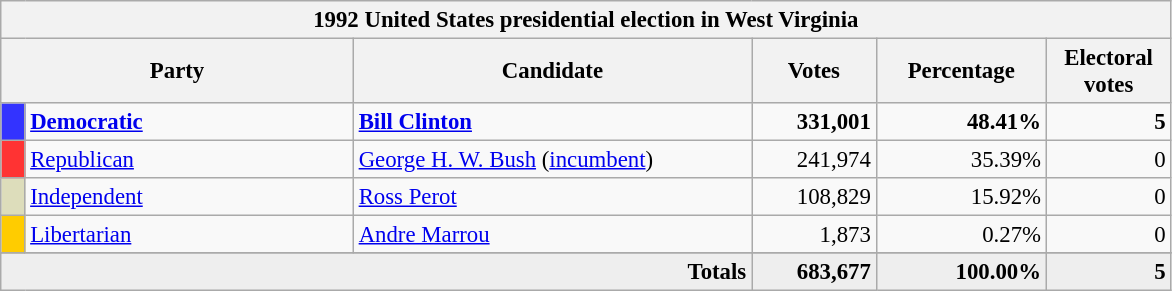<table class="wikitable" style="font-size: 95%;">
<tr>
<th colspan="6">1992 United States presidential election in West Virginia</th>
</tr>
<tr>
<th colspan="2" style="width: 15em">Party</th>
<th style="width: 17em">Candidate</th>
<th style="width: 5em">Votes</th>
<th style="width: 7em">Percentage</th>
<th style="width: 5em">Electoral votes</th>
</tr>
<tr>
<th style="background-color:#3333FF; width: 3px"></th>
<td style="width: 130px"><strong><a href='#'>Democratic</a></strong></td>
<td><strong><a href='#'>Bill Clinton</a></strong></td>
<td align="right"><strong>331,001</strong></td>
<td align="right"><strong>48.41%</strong></td>
<td align="right"><strong>5</strong></td>
</tr>
<tr>
<th style="background-color:#FF3333; width: 3px"></th>
<td style="width: 130px"><a href='#'>Republican</a></td>
<td><a href='#'>George H. W. Bush</a> (<a href='#'>incumbent</a>)</td>
<td align="right">241,974</td>
<td align="right">35.39%</td>
<td align="right">0</td>
</tr>
<tr>
<th style="background-color:#DDDDBB; width: 3px"></th>
<td style="width: 130px"><a href='#'>Independent</a></td>
<td><a href='#'>Ross Perot</a></td>
<td align="right">108,829</td>
<td align="right">15.92%</td>
<td align="right">0</td>
</tr>
<tr>
<th style="background-color:#FFCC00; width: 3px"></th>
<td style="width: 130px"><a href='#'>Libertarian</a></td>
<td><a href='#'>Andre Marrou</a></td>
<td align="right">1,873</td>
<td align="right">0.27%</td>
<td align="right">0</td>
</tr>
<tr>
</tr>
<tr bgcolor="#EEEEEE">
<td colspan="3" align="right"><strong>Totals</strong></td>
<td align="right"><strong>683,677</strong></td>
<td align="right"><strong>100.00%</strong></td>
<td align="right"><strong>5</strong></td>
</tr>
</table>
